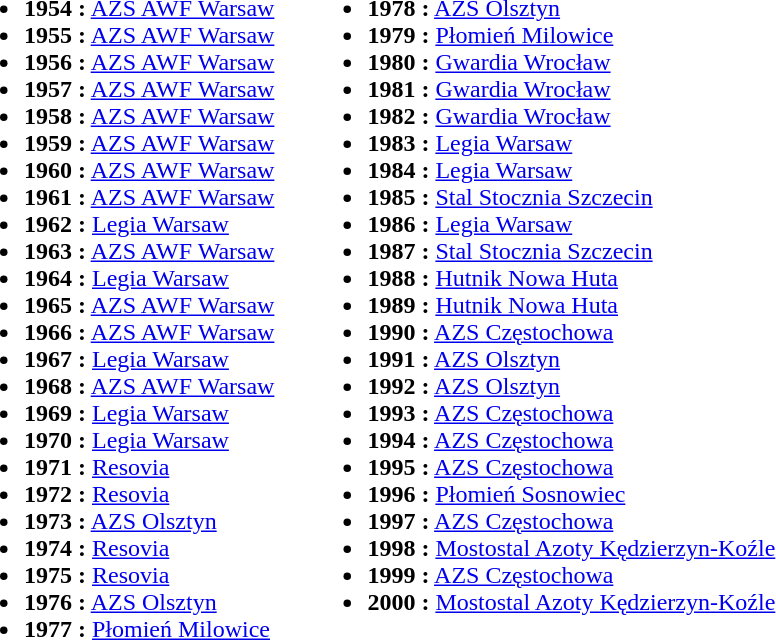<table border="0" cellpadding="10">
<tr valign="top">
<td><br><ul><li><strong>1954 :</strong> <a href='#'>AZS AWF Warsaw</a></li><li><strong>1955 :</strong> <a href='#'>AZS AWF Warsaw</a></li><li><strong>1956 :</strong> <a href='#'>AZS AWF Warsaw</a></li><li><strong>1957 :</strong> <a href='#'>AZS AWF Warsaw</a></li><li><strong>1958 :</strong> <a href='#'>AZS AWF Warsaw</a></li><li><strong>1959 :</strong> <a href='#'>AZS AWF Warsaw</a></li><li><strong>1960 :</strong> <a href='#'>AZS AWF Warsaw</a></li><li><strong>1961 :</strong> <a href='#'>AZS AWF Warsaw</a></li><li><strong>1962 :</strong> <a href='#'>Legia Warsaw</a></li><li><strong>1963 :</strong> <a href='#'>AZS AWF Warsaw</a></li><li><strong>1964 :</strong> <a href='#'>Legia Warsaw</a></li><li><strong>1965 :</strong> <a href='#'>AZS AWF Warsaw</a></li><li><strong>1966 :</strong> <a href='#'>AZS AWF Warsaw</a></li><li><strong>1967 :</strong> <a href='#'>Legia Warsaw</a></li><li><strong>1968 :</strong> <a href='#'>AZS AWF Warsaw</a></li><li><strong>1969 :</strong> <a href='#'>Legia Warsaw</a></li><li><strong>1970 :</strong> <a href='#'>Legia Warsaw</a></li><li><strong>1971 :</strong> <a href='#'>Resovia</a></li><li><strong>1972 :</strong> <a href='#'>Resovia</a></li><li><strong>1973 :</strong> <a href='#'>AZS Olsztyn</a></li><li><strong>1974 :</strong> <a href='#'>Resovia</a></li><li><strong>1975 :</strong> <a href='#'>Resovia</a></li><li><strong>1976 :</strong> <a href='#'>AZS Olsztyn</a></li><li><strong>1977 :</strong> <a href='#'>Płomień Milowice</a></li></ul></td>
<td><br><ul><li><strong>1978 :</strong> <a href='#'>AZS Olsztyn</a></li><li><strong>1979 :</strong> <a href='#'>Płomień Milowice</a></li><li><strong>1980 :</strong> <a href='#'>Gwardia Wrocław</a></li><li><strong>1981 :</strong> <a href='#'>Gwardia Wrocław</a></li><li><strong>1982 :</strong> <a href='#'>Gwardia Wrocław</a></li><li><strong>1983 :</strong> <a href='#'>Legia Warsaw</a></li><li><strong>1984 :</strong> <a href='#'>Legia Warsaw</a></li><li><strong>1985 :</strong> <a href='#'>Stal Stocznia Szczecin</a></li><li><strong>1986 :</strong> <a href='#'>Legia Warsaw</a></li><li><strong>1987 :</strong> <a href='#'>Stal Stocznia Szczecin</a></li><li><strong>1988 :</strong> <a href='#'>Hutnik Nowa Huta</a></li><li><strong>1989 :</strong> <a href='#'>Hutnik Nowa Huta</a></li><li><strong>1990 :</strong> <a href='#'>AZS Częstochowa</a></li><li><strong>1991 :</strong> <a href='#'>AZS Olsztyn</a></li><li><strong>1992 :</strong> <a href='#'>AZS Olsztyn</a></li><li><strong>1993 :</strong> <a href='#'>AZS Częstochowa</a></li><li><strong>1994 :</strong> <a href='#'>AZS Częstochowa</a></li><li><strong>1995 :</strong> <a href='#'>AZS Częstochowa</a></li><li><strong>1996 :</strong> <a href='#'>Płomień Sosnowiec</a></li><li><strong>1997 :</strong> <a href='#'>AZS Częstochowa</a></li><li><strong>1998 :</strong> <a href='#'>Mostostal Azoty Kędzierzyn-Koźle</a></li><li><strong>1999 :</strong> <a href='#'>AZS Częstochowa</a></li><li><strong>2000 :</strong> <a href='#'>Mostostal Azoty Kędzierzyn-Koźle</a></li></ul></td>
</tr>
</table>
